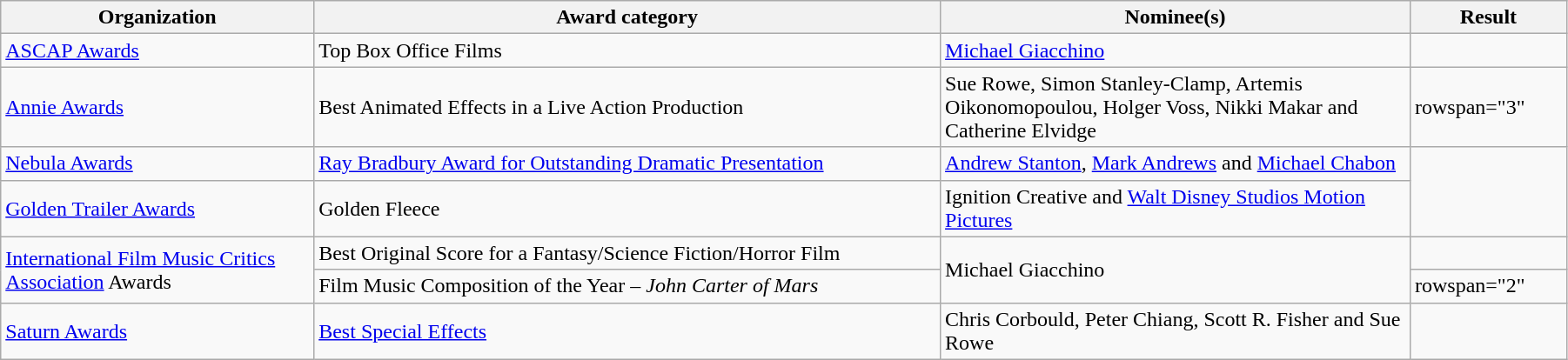<table class="wikitable" style="width:95%;">
<tr>
<th style="width:20%;">Organization</th>
<th style="width:40%;">Award category</th>
<th style="width:30%;">Nominee(s)</th>
<th style="width:10%;">Result</th>
</tr>
<tr>
<td><a href='#'>ASCAP Awards</a></td>
<td>Top Box Office Films</td>
<td><a href='#'>Michael Giacchino</a></td>
<td></td>
</tr>
<tr>
<td><a href='#'>Annie Awards</a></td>
<td>Best Animated Effects in a Live Action Production</td>
<td>Sue Rowe, Simon Stanley-Clamp, Artemis Oikonomopoulou, Holger Voss, Nikki Makar and Catherine Elvidge</td>
<td>rowspan="3" </td>
</tr>
<tr>
<td><a href='#'>Nebula Awards</a></td>
<td><a href='#'>Ray Bradbury Award for Outstanding Dramatic Presentation</a></td>
<td><a href='#'>Andrew Stanton</a>, <a href='#'>Mark Andrews</a> and <a href='#'>Michael Chabon</a></td>
</tr>
<tr>
<td><a href='#'>Golden Trailer Awards</a></td>
<td>Golden Fleece</td>
<td>Ignition Creative and <a href='#'>Walt Disney Studios Motion Pictures</a></td>
</tr>
<tr>
<td rowspan="2"><a href='#'>International Film Music Critics Association</a> Awards</td>
<td>Best Original Score for a Fantasy/Science Fiction/Horror Film</td>
<td rowspan="2">Michael Giacchino</td>
<td></td>
</tr>
<tr>
<td>Film Music Composition of the Year – <em>John Carter of Mars</em></td>
<td>rowspan="2" </td>
</tr>
<tr>
<td><a href='#'>Saturn Awards</a></td>
<td><a href='#'>Best Special Effects</a></td>
<td>Chris Corbould, Peter Chiang, Scott R. Fisher and Sue Rowe</td>
</tr>
</table>
